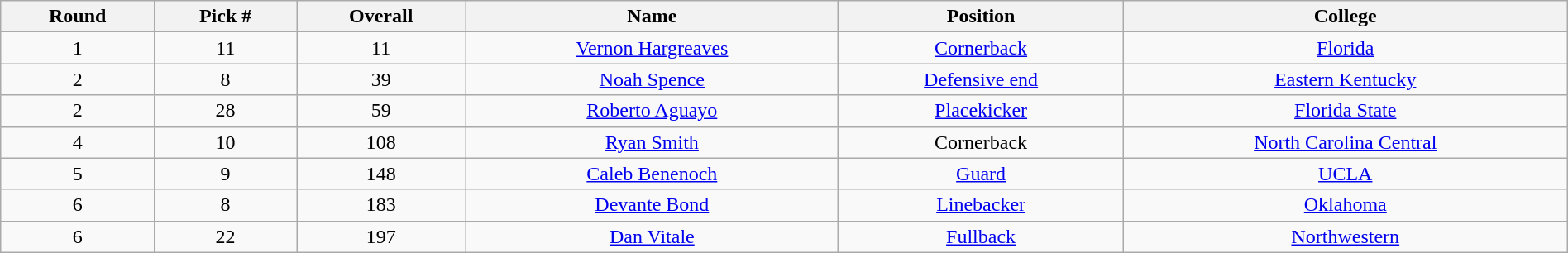<table class="wikitable sortable sortable" style="width: 100%; text-align:center">
<tr>
<th>Round</th>
<th>Pick #</th>
<th>Overall</th>
<th>Name</th>
<th>Position</th>
<th>College</th>
</tr>
<tr>
<td>1</td>
<td>11</td>
<td>11</td>
<td><a href='#'>Vernon Hargreaves</a></td>
<td><a href='#'>Cornerback</a></td>
<td><a href='#'>Florida</a></td>
</tr>
<tr>
<td>2</td>
<td>8</td>
<td>39</td>
<td><a href='#'>Noah Spence</a></td>
<td><a href='#'>Defensive end</a></td>
<td><a href='#'>Eastern Kentucky</a></td>
</tr>
<tr>
<td>2</td>
<td>28</td>
<td>59</td>
<td><a href='#'>Roberto Aguayo</a></td>
<td><a href='#'>Placekicker</a></td>
<td><a href='#'>Florida State</a></td>
</tr>
<tr>
<td>4</td>
<td>10</td>
<td>108</td>
<td><a href='#'>Ryan Smith</a></td>
<td>Cornerback</td>
<td><a href='#'>North Carolina Central</a></td>
</tr>
<tr>
<td>5</td>
<td>9</td>
<td>148</td>
<td><a href='#'>Caleb Benenoch</a></td>
<td><a href='#'>Guard</a></td>
<td><a href='#'>UCLA</a></td>
</tr>
<tr>
<td>6</td>
<td>8</td>
<td>183</td>
<td><a href='#'>Devante Bond</a></td>
<td><a href='#'>Linebacker</a></td>
<td><a href='#'>Oklahoma</a></td>
</tr>
<tr>
<td>6</td>
<td>22</td>
<td>197</td>
<td><a href='#'>Dan Vitale</a></td>
<td><a href='#'>Fullback</a></td>
<td><a href='#'>Northwestern</a></td>
</tr>
</table>
